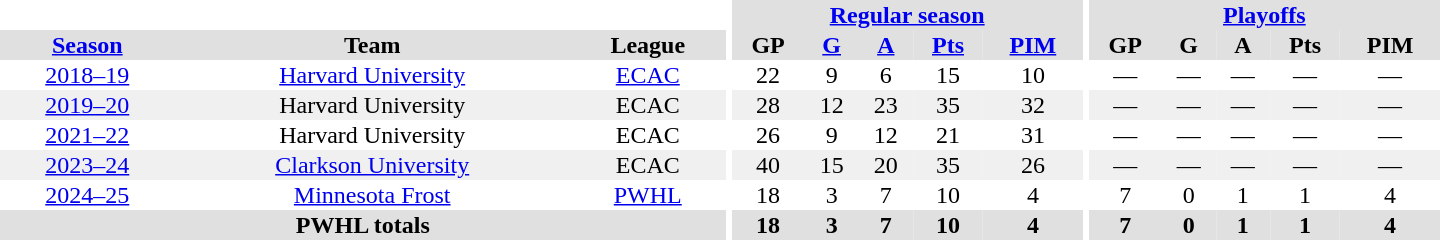<table border="0" cellpadding="1" cellspacing="0" style="text-align:center; width:60em">
<tr bgcolor="#e0e0e0">
<th colspan="3" bgcolor="#ffffff"></th>
<th rowspan="97" bgcolor="#ffffff"></th>
<th colspan="5"><a href='#'>Regular season</a></th>
<th rowspan="97" bgcolor="#ffffff"></th>
<th colspan="5"><a href='#'>Playoffs</a></th>
</tr>
<tr bgcolor="#e0e0e0">
<th><a href='#'>Season</a></th>
<th>Team</th>
<th>League</th>
<th>GP</th>
<th><a href='#'>G</a></th>
<th><a href='#'>A</a></th>
<th><a href='#'>Pts</a></th>
<th><a href='#'>PIM</a></th>
<th>GP</th>
<th>G</th>
<th>A</th>
<th>Pts</th>
<th>PIM</th>
</tr>
<tr>
<td><a href='#'>2018–19</a></td>
<td><a href='#'>Harvard University</a></td>
<td><a href='#'>ECAC</a></td>
<td>22</td>
<td>9</td>
<td>6</td>
<td>15</td>
<td>10</td>
<td>—</td>
<td>—</td>
<td>—</td>
<td>—</td>
<td>—</td>
</tr>
<tr bgcolor="#f0f0f0">
<td><a href='#'>2019–20</a></td>
<td>Harvard University</td>
<td>ECAC</td>
<td>28</td>
<td>12</td>
<td>23</td>
<td>35</td>
<td>32</td>
<td>—</td>
<td>—</td>
<td>—</td>
<td>—</td>
<td>—</td>
</tr>
<tr>
<td><a href='#'>2021–22</a></td>
<td>Harvard University</td>
<td>ECAC</td>
<td>26</td>
<td>9</td>
<td>12</td>
<td>21</td>
<td>31</td>
<td>—</td>
<td>—</td>
<td>—</td>
<td>—</td>
<td>—</td>
</tr>
<tr bgcolor="#f0f0f0">
<td><a href='#'>2023–24</a></td>
<td><a href='#'>Clarkson University</a></td>
<td>ECAC</td>
<td>40</td>
<td>15</td>
<td>20</td>
<td>35</td>
<td>26</td>
<td>—</td>
<td>—</td>
<td>—</td>
<td>—</td>
<td>—</td>
</tr>
<tr>
<td><a href='#'>2024–25</a></td>
<td><a href='#'>Minnesota Frost</a></td>
<td><a href='#'>PWHL</a></td>
<td>18</td>
<td>3</td>
<td>7</td>
<td>10</td>
<td>4</td>
<td>7</td>
<td>0</td>
<td>1</td>
<td>1</td>
<td>4</td>
</tr>
<tr bgcolor="#e0e0e0">
<th colspan="3">PWHL totals</th>
<th>18</th>
<th>3</th>
<th>7</th>
<th>10</th>
<th>4</th>
<th>7</th>
<th>0</th>
<th>1</th>
<th>1</th>
<th>4</th>
</tr>
</table>
